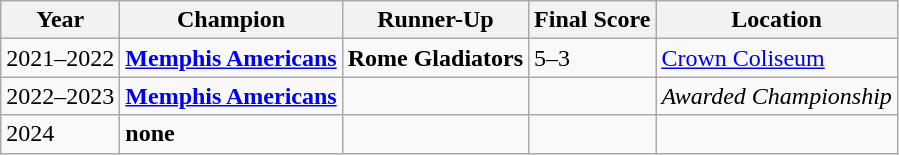<table class="wikitable">
<tr>
<th>Year</th>
<th>Champion</th>
<th>Runner-Up</th>
<th>Final Score</th>
<th>Location</th>
</tr>
<tr>
<td>2021–2022</td>
<td><strong><a href='#'>Memphis Americans</a></strong></td>
<td><strong>Rome Gladiators</strong></td>
<td>5–3</td>
<td><a href='#'>Crown Coliseum</a></td>
</tr>
<tr>
<td>2022–2023</td>
<td><strong><a href='#'>Memphis Americans</a></strong></td>
<td></td>
<td></td>
<td><em>Awarded Championship</em></td>
</tr>
<tr>
<td>2024</td>
<td><strong>none</strong></td>
<td></td>
<td></td>
<td></td>
</tr>
</table>
